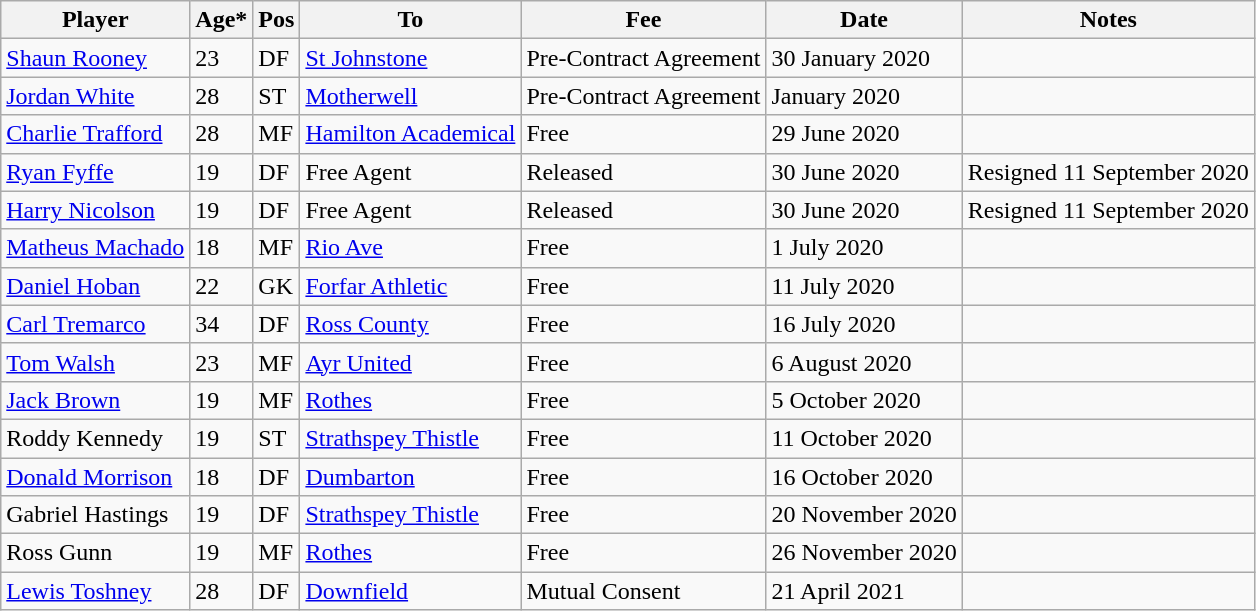<table class="wikitable">
<tr>
<th>Player</th>
<th>Age*</th>
<th>Pos</th>
<th>To</th>
<th>Fee</th>
<th>Date</th>
<th>Notes</th>
</tr>
<tr>
<td> <a href='#'>Shaun Rooney</a></td>
<td>23</td>
<td>DF</td>
<td> <a href='#'>St Johnstone</a></td>
<td>Pre-Contract Agreement</td>
<td>30 January 2020</td>
<td></td>
</tr>
<tr>
<td> <a href='#'>Jordan White</a></td>
<td>28</td>
<td>ST</td>
<td> <a href='#'>Motherwell</a></td>
<td>Pre-Contract Agreement</td>
<td>January 2020</td>
<td></td>
</tr>
<tr>
<td> <a href='#'>Charlie Trafford</a></td>
<td>28</td>
<td>MF</td>
<td> <a href='#'>Hamilton Academical</a></td>
<td>Free</td>
<td>29 June 2020</td>
<td></td>
</tr>
<tr>
<td> <a href='#'>Ryan Fyffe</a></td>
<td>19</td>
<td>DF</td>
<td>Free Agent</td>
<td>Released</td>
<td>30 June 2020</td>
<td>Resigned 11 September 2020</td>
</tr>
<tr>
<td> <a href='#'>Harry Nicolson</a></td>
<td>19</td>
<td>DF</td>
<td>Free Agent</td>
<td>Released</td>
<td>30 June 2020</td>
<td>Resigned 11 September 2020</td>
</tr>
<tr>
<td> <a href='#'>Matheus Machado</a></td>
<td>18</td>
<td>MF</td>
<td> <a href='#'>Rio Ave</a></td>
<td>Free</td>
<td>1 July 2020</td>
<td></td>
</tr>
<tr>
<td> <a href='#'>Daniel Hoban</a></td>
<td>22</td>
<td>GK</td>
<td> <a href='#'>Forfar Athletic</a></td>
<td>Free</td>
<td>11 July 2020</td>
<td></td>
</tr>
<tr>
<td> <a href='#'>Carl Tremarco</a></td>
<td>34</td>
<td>DF</td>
<td> <a href='#'>Ross County</a></td>
<td>Free</td>
<td>16 July 2020</td>
<td></td>
</tr>
<tr>
<td> <a href='#'>Tom Walsh</a></td>
<td>23</td>
<td>MF</td>
<td> <a href='#'>Ayr United</a></td>
<td>Free</td>
<td>6 August 2020</td>
<td></td>
</tr>
<tr>
<td> <a href='#'>Jack Brown</a></td>
<td>19</td>
<td>MF</td>
<td> <a href='#'>Rothes</a></td>
<td>Free</td>
<td>5 October 2020</td>
<td></td>
</tr>
<tr>
<td> Roddy Kennedy</td>
<td>19</td>
<td>ST</td>
<td> <a href='#'>Strathspey Thistle</a></td>
<td>Free</td>
<td>11 October 2020</td>
<td></td>
</tr>
<tr>
<td> <a href='#'>Donald Morrison</a></td>
<td>18</td>
<td>DF</td>
<td> <a href='#'>Dumbarton</a></td>
<td>Free</td>
<td>16 October 2020</td>
<td></td>
</tr>
<tr>
<td> Gabriel Hastings</td>
<td>19</td>
<td>DF</td>
<td> <a href='#'>Strathspey Thistle</a></td>
<td>Free</td>
<td>20 November 2020</td>
<td></td>
</tr>
<tr>
<td> Ross Gunn</td>
<td>19</td>
<td>MF</td>
<td> <a href='#'>Rothes</a></td>
<td>Free</td>
<td>26 November 2020</td>
<td></td>
</tr>
<tr>
<td> <a href='#'>Lewis Toshney</a></td>
<td>28</td>
<td>DF</td>
<td> <a href='#'>Downfield</a></td>
<td>Mutual Consent</td>
<td>21 April 2021</td>
<td></td>
</tr>
</table>
